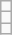<table class="wikitable">
<tr>
<td></td>
</tr>
<tr>
<td></td>
</tr>
<tr>
<td></td>
</tr>
</table>
